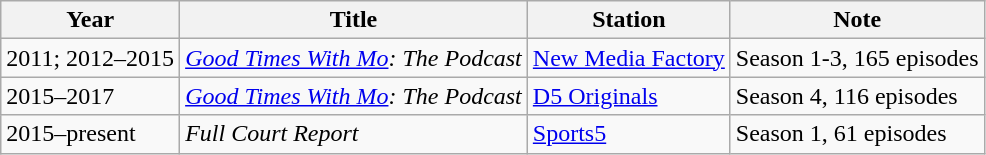<table class="wikitable">
<tr>
<th>Year</th>
<th>Title</th>
<th>Station</th>
<th>Note</th>
</tr>
<tr>
<td>2011; 2012–2015</td>
<td><em><a href='#'>Good Times With Mo</a>: The Podcast</em></td>
<td><a href='#'>New Media Factory</a></td>
<td>Season 1-3, 165 episodes</td>
</tr>
<tr>
<td>2015–2017</td>
<td><em><a href='#'>Good Times With Mo</a>: The Podcast</em></td>
<td><a href='#'>D5 Originals</a></td>
<td>Season 4, 116 episodes</td>
</tr>
<tr>
<td>2015–present</td>
<td><em>Full Court Report</em></td>
<td><a href='#'>Sports5</a></td>
<td>Season 1, 61 episodes</td>
</tr>
</table>
